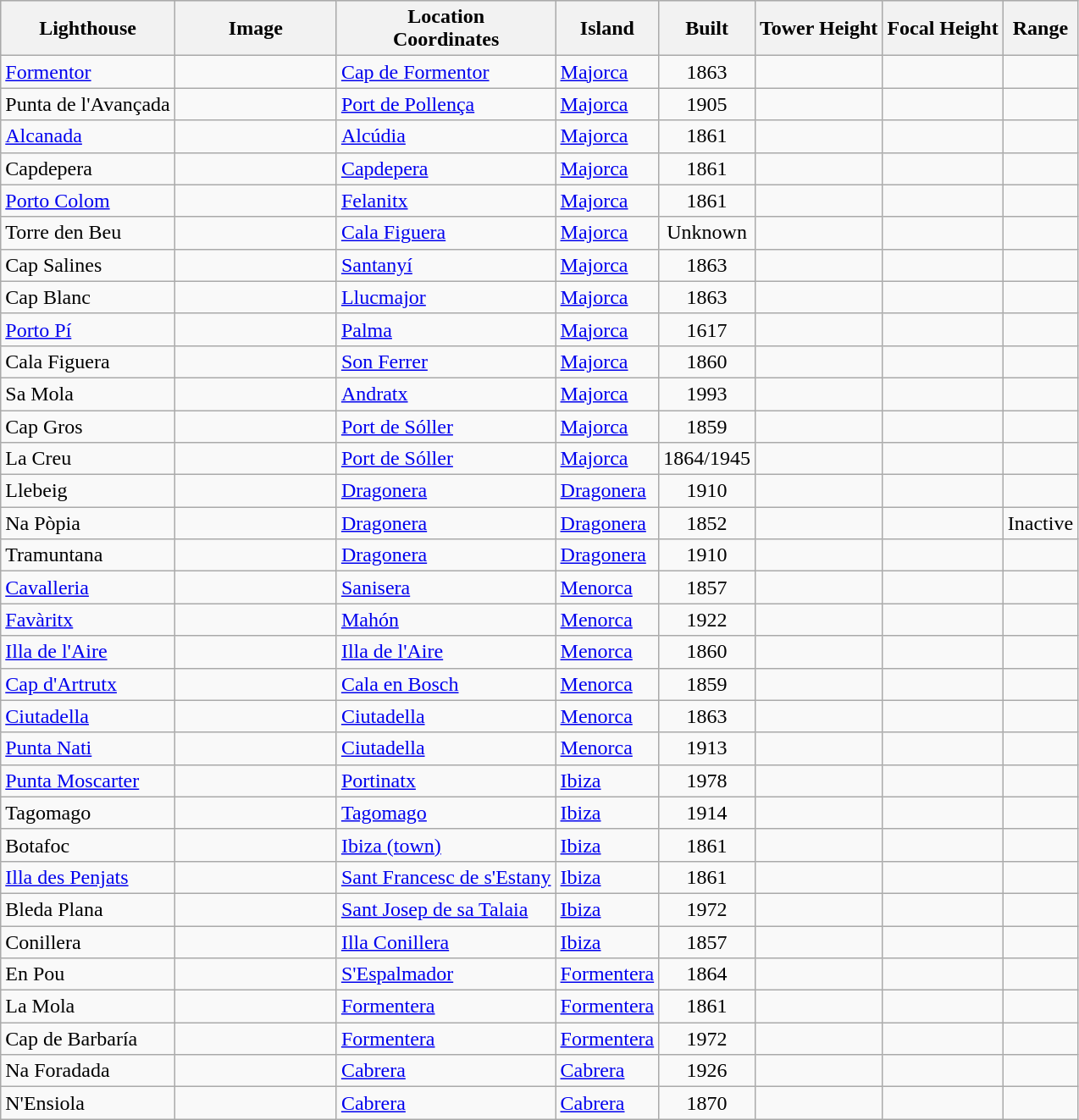<table class="wikitable sortable">
<tr style="background:#DFDFDF">
<th>Lighthouse</th>
<th class="unsortable" align="center" width="120px">Image</th>
<th>Location<br> Coordinates</th>
<th>Island</th>
<th data-sort-type="number">Built</th>
<th data-sort-type="number">Tower Height</th>
<th data-sort-type="number">Focal Height</th>
<th data-sort-type="number">Range</th>
</tr>
<tr>
<td><a href='#'>Formentor</a></td>
<td></td>
<td><a href='#'>Cap de Formentor</a><br></td>
<td><a href='#'>Majorca</a></td>
<td align="center">1863</td>
<td align="center"></td>
<td align="center"></td>
<td align="center"></td>
</tr>
<tr>
<td>Punta de l'Avançada</td>
<td></td>
<td><a href='#'>Port de Pollença</a><br></td>
<td><a href='#'>Majorca</a></td>
<td align="center">1905</td>
<td align="center"></td>
<td align="center"></td>
<td align="center"></td>
</tr>
<tr>
<td><a href='#'>Alcanada</a></td>
<td></td>
<td><a href='#'>Alcúdia</a><br></td>
<td><a href='#'>Majorca</a></td>
<td align="center">1861</td>
<td align="center"></td>
<td align="center"></td>
<td align="center"></td>
</tr>
<tr>
<td>Capdepera</td>
<td></td>
<td><a href='#'>Capdepera</a><br></td>
<td><a href='#'>Majorca</a></td>
<td align="center">1861</td>
<td align="center"></td>
<td align="center"></td>
<td align="center"></td>
</tr>
<tr>
<td><a href='#'>Porto Colom</a></td>
<td></td>
<td><a href='#'>Felanitx</a><br></td>
<td><a href='#'>Majorca</a></td>
<td align="center">1861</td>
<td align="center"></td>
<td align="center"></td>
<td align="center"></td>
</tr>
<tr>
<td>Torre den Beu</td>
<td></td>
<td><a href='#'>Cala Figuera</a><br></td>
<td><a href='#'>Majorca</a></td>
<td align="center">Unknown</td>
<td align="center"></td>
<td align="center"></td>
<td align="center"></td>
</tr>
<tr>
<td>Cap Salines</td>
<td></td>
<td><a href='#'>Santanyí</a><br></td>
<td><a href='#'>Majorca</a></td>
<td align="center">1863</td>
<td align="center"></td>
<td align="center"></td>
<td align="center"></td>
</tr>
<tr>
<td>Cap Blanc</td>
<td></td>
<td><a href='#'>Llucmajor</a><br></td>
<td><a href='#'>Majorca</a></td>
<td align="center">1863</td>
<td align="center"></td>
<td align="center"></td>
<td align="center"></td>
</tr>
<tr>
<td><a href='#'>Porto Pí</a></td>
<td></td>
<td><a href='#'>Palma</a><br></td>
<td><a href='#'>Majorca</a></td>
<td align="center">1617</td>
<td align="center"></td>
<td align="center"></td>
<td align="center"></td>
</tr>
<tr>
<td>Cala Figuera</td>
<td></td>
<td><a href='#'>Son Ferrer</a><br></td>
<td><a href='#'>Majorca</a></td>
<td align="center">1860</td>
<td align="center"></td>
<td align="center"></td>
<td align="center"></td>
</tr>
<tr>
<td>Sa Mola</td>
<td></td>
<td><a href='#'>Andratx</a><br></td>
<td><a href='#'>Majorca</a></td>
<td align="center">1993</td>
<td align="center"></td>
<td align="center"></td>
<td align="center"></td>
</tr>
<tr>
<td>Cap Gros</td>
<td></td>
<td><a href='#'>Port de Sóller</a><br></td>
<td><a href='#'>Majorca</a></td>
<td align="center">1859</td>
<td align="center"></td>
<td align="center"></td>
<td align="center"></td>
</tr>
<tr>
<td>La Creu</td>
<td></td>
<td><a href='#'>Port de Sóller</a><br></td>
<td><a href='#'>Majorca</a></td>
<td align="center">1864/1945</td>
<td align="center"></td>
<td align="center"></td>
<td align="center"></td>
</tr>
<tr>
<td>Llebeig</td>
<td></td>
<td><a href='#'>Dragonera</a><br></td>
<td><a href='#'>Dragonera</a></td>
<td align="center">1910</td>
<td align="center"></td>
<td align="center"></td>
<td align="center"></td>
</tr>
<tr>
<td>Na Pòpia</td>
<td></td>
<td><a href='#'>Dragonera</a><br></td>
<td><a href='#'>Dragonera</a></td>
<td align="center">1852</td>
<td align="center"></td>
<td align="center"></td>
<td align="center">Inactive</td>
</tr>
<tr>
<td>Tramuntana</td>
<td></td>
<td><a href='#'>Dragonera</a><br></td>
<td><a href='#'>Dragonera</a></td>
<td align="center">1910</td>
<td align="center"></td>
<td align="center"></td>
<td align="center"></td>
</tr>
<tr>
<td><a href='#'>Cavalleria</a></td>
<td></td>
<td><a href='#'>Sanisera</a><br></td>
<td><a href='#'>Menorca</a></td>
<td align="center">1857</td>
<td align="center"></td>
<td align="center"></td>
<td align="center"></td>
</tr>
<tr>
<td><a href='#'>Favàritx</a></td>
<td></td>
<td><a href='#'>Mahón</a><br></td>
<td><a href='#'>Menorca</a></td>
<td align="center">1922</td>
<td align="center"></td>
<td align="center"></td>
<td align="center"></td>
</tr>
<tr>
<td><a href='#'>Illa de l'Aire</a></td>
<td></td>
<td><a href='#'>Illa de l'Aire</a><br></td>
<td><a href='#'>Menorca</a></td>
<td align="center">1860</td>
<td align="center"></td>
<td align="center"></td>
<td align="center"></td>
</tr>
<tr>
<td><a href='#'>Cap d'Artrutx</a></td>
<td></td>
<td><a href='#'>Cala en Bosch</a><br></td>
<td><a href='#'>Menorca</a></td>
<td align="center">1859</td>
<td align="center"></td>
<td align="center"></td>
<td align="center"></td>
</tr>
<tr>
<td><a href='#'>Ciutadella</a></td>
<td></td>
<td><a href='#'>Ciutadella</a><br></td>
<td><a href='#'>Menorca</a></td>
<td align="center">1863</td>
<td align="center"></td>
<td align="center"></td>
<td align="center"></td>
</tr>
<tr>
<td><a href='#'>Punta Nati</a></td>
<td></td>
<td><a href='#'>Ciutadella</a><br></td>
<td><a href='#'>Menorca</a></td>
<td align="center">1913</td>
<td align="center"></td>
<td align="center"></td>
<td align="center"></td>
</tr>
<tr>
<td><a href='#'>Punta Moscarter</a></td>
<td></td>
<td><a href='#'>Portinatx</a><br></td>
<td><a href='#'>Ibiza</a></td>
<td align="center">1978</td>
<td align="center"></td>
<td align="center"></td>
<td align="center"></td>
</tr>
<tr>
<td>Tagomago</td>
<td></td>
<td><a href='#'>Tagomago</a><br></td>
<td><a href='#'>Ibiza</a></td>
<td align="center">1914</td>
<td align="center"></td>
<td align="center"></td>
<td align="center"></td>
</tr>
<tr>
<td>Botafoc</td>
<td></td>
<td><a href='#'>Ibiza (town)</a><br></td>
<td><a href='#'>Ibiza</a></td>
<td align="center">1861</td>
<td align="center"></td>
<td align="center"></td>
<td align="center"></td>
</tr>
<tr>
<td><a href='#'>Illa des Penjats</a></td>
<td></td>
<td><a href='#'>Sant Francesc de s'Estany</a><br></td>
<td><a href='#'>Ibiza</a></td>
<td align="center">1861</td>
<td align="center"></td>
<td align="center"></td>
<td align="center"></td>
</tr>
<tr>
<td>Bleda Plana</td>
<td></td>
<td><a href='#'>Sant Josep de sa Talaia</a><br></td>
<td><a href='#'>Ibiza</a></td>
<td align="center">1972</td>
<td align="center"></td>
<td align="center"></td>
<td align="center"></td>
</tr>
<tr>
<td>Conillera</td>
<td></td>
<td><a href='#'>Illa Conillera</a><br></td>
<td><a href='#'>Ibiza</a></td>
<td align="center">1857</td>
<td align="center"></td>
<td align="center"></td>
<td align="center"></td>
</tr>
<tr>
<td>En Pou</td>
<td></td>
<td><a href='#'>S'Espalmador</a><br></td>
<td><a href='#'>Formentera</a></td>
<td align="center">1864</td>
<td align="center"></td>
<td align="center"></td>
<td align="center"></td>
</tr>
<tr>
<td>La Mola</td>
<td></td>
<td><a href='#'>Formentera</a><br></td>
<td><a href='#'>Formentera</a></td>
<td align="center">1861</td>
<td align="center"></td>
<td align="center"></td>
<td align="center"></td>
</tr>
<tr>
<td>Cap de Barbaría</td>
<td></td>
<td><a href='#'>Formentera</a><br></td>
<td><a href='#'>Formentera</a></td>
<td align="center">1972</td>
<td align="center"></td>
<td align="center"></td>
<td align="center"></td>
</tr>
<tr>
<td>Na Foradada</td>
<td></td>
<td><a href='#'>Cabrera</a><br></td>
<td><a href='#'>Cabrera</a></td>
<td align="center">1926</td>
<td align="center"></td>
<td align="center"></td>
<td align="center"></td>
</tr>
<tr>
<td>N'Ensiola</td>
<td></td>
<td><a href='#'>Cabrera</a><br></td>
<td><a href='#'>Cabrera</a></td>
<td align="center">1870</td>
<td align="center"></td>
<td align="center"></td>
<td align="center"></td>
</tr>
</table>
